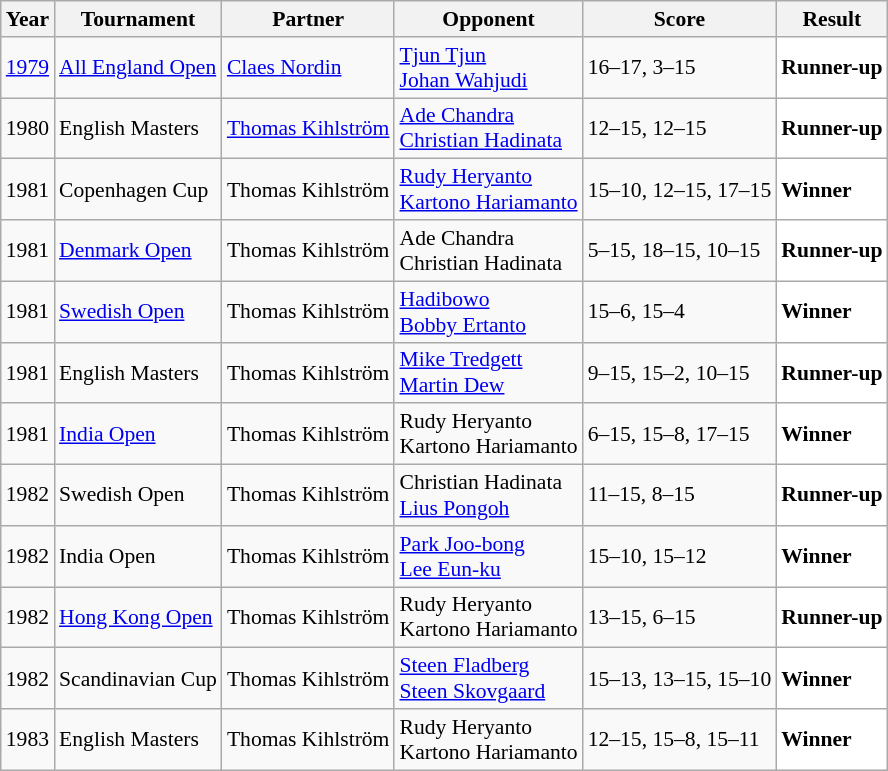<table class="sortable wikitable" style="font-size: 90%;">
<tr>
<th>Year</th>
<th>Tournament</th>
<th>Partner</th>
<th>Opponent</th>
<th>Score</th>
<th>Result</th>
</tr>
<tr>
<td align="center"><a href='#'>1979</a></td>
<td><a href='#'>All England Open</a></td>
<td> <a href='#'>Claes Nordin</a></td>
<td> <a href='#'>Tjun Tjun</a><br> <a href='#'>Johan Wahjudi</a></td>
<td>16–17, 3–15</td>
<td style="text-align:left; background:white"> <strong>Runner-up</strong></td>
</tr>
<tr>
<td align="center">1980</td>
<td>English Masters</td>
<td> <a href='#'>Thomas Kihlström</a></td>
<td> <a href='#'>Ade Chandra</a><br> <a href='#'>Christian Hadinata</a></td>
<td>12–15, 12–15</td>
<td style="text-align:left; background:white"> <strong>Runner-up</strong></td>
</tr>
<tr>
<td align="center">1981</td>
<td>Copenhagen Cup</td>
<td> Thomas Kihlström</td>
<td> <a href='#'>Rudy Heryanto</a><br> <a href='#'>Kartono Hariamanto</a></td>
<td>15–10, 12–15, 17–15</td>
<td style="text-align:left; background:white"> <strong>Winner</strong></td>
</tr>
<tr>
<td align="center">1981</td>
<td><a href='#'>Denmark Open</a></td>
<td> Thomas Kihlström</td>
<td> Ade Chandra<br> Christian Hadinata</td>
<td>5–15, 18–15, 10–15</td>
<td style="text-align:left; background:white"> <strong>Runner-up</strong></td>
</tr>
<tr>
<td align="center">1981</td>
<td><a href='#'>Swedish Open</a></td>
<td> Thomas Kihlström</td>
<td> <a href='#'>Hadibowo</a><br> <a href='#'>Bobby Ertanto</a></td>
<td>15–6, 15–4</td>
<td style="text-align:left; background:white"> <strong>Winner</strong></td>
</tr>
<tr>
<td align="center">1981</td>
<td>English Masters</td>
<td> Thomas Kihlström</td>
<td> <a href='#'>Mike Tredgett</a><br> <a href='#'>Martin Dew</a></td>
<td>9–15, 15–2, 10–15</td>
<td style="text-align:left; background:white"> <strong>Runner-up</strong></td>
</tr>
<tr>
<td align="center">1981</td>
<td><a href='#'>India Open</a></td>
<td> Thomas Kihlström</td>
<td> Rudy Heryanto<br> Kartono Hariamanto</td>
<td>6–15, 15–8, 17–15</td>
<td style="text-align:left; background:white"> <strong>Winner</strong></td>
</tr>
<tr>
<td align="center">1982</td>
<td>Swedish Open</td>
<td> Thomas Kihlström</td>
<td> Christian Hadinata<br> <a href='#'>Lius Pongoh</a></td>
<td>11–15, 8–15</td>
<td style="text-align:left; background:white"> <strong>Runner-up</strong></td>
</tr>
<tr>
<td align="center">1982</td>
<td align="left">India Open</td>
<td align="left"> Thomas Kihlström</td>
<td align="left"> <a href='#'>Park Joo-bong</a><br> <a href='#'>Lee Eun-ku</a></td>
<td align="left">15–10, 15–12</td>
<td style="text-align:left; background:white"> <strong>Winner</strong></td>
</tr>
<tr>
<td align="center">1982</td>
<td><a href='#'>Hong Kong Open</a></td>
<td> Thomas Kihlström</td>
<td> Rudy Heryanto<br> Kartono Hariamanto</td>
<td>13–15, 6–15</td>
<td style="text-align:left; background:white"> <strong>Runner-up</strong></td>
</tr>
<tr>
<td align="center">1982</td>
<td>Scandinavian Cup</td>
<td> Thomas Kihlström</td>
<td> <a href='#'>Steen Fladberg</a> <br> <a href='#'>Steen Skovgaard</a></td>
<td>15–13, 13–15, 15–10</td>
<td style="text-align:left; background:white"> <strong>Winner</strong></td>
</tr>
<tr>
<td align="center">1983</td>
<td>English Masters</td>
<td> Thomas Kihlström</td>
<td> Rudy Heryanto<br> Kartono Hariamanto</td>
<td>12–15, 15–8, 15–11</td>
<td style="text-align:left; background:white"> <strong>Winner</strong></td>
</tr>
</table>
